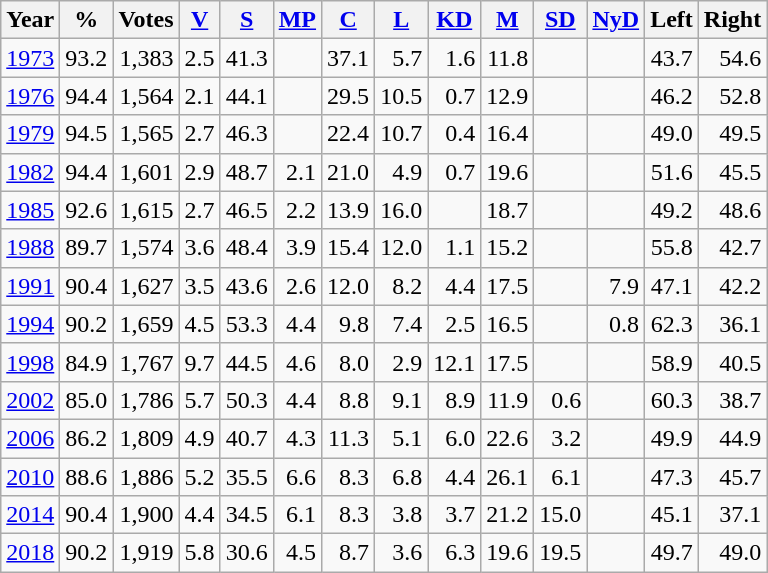<table class="wikitable sortable" style=text-align:right>
<tr>
<th>Year</th>
<th>%</th>
<th>Votes</th>
<th><a href='#'>V</a></th>
<th><a href='#'>S</a></th>
<th><a href='#'>MP</a></th>
<th><a href='#'>C</a></th>
<th><a href='#'>L</a></th>
<th><a href='#'>KD</a></th>
<th><a href='#'>M</a></th>
<th><a href='#'>SD</a></th>
<th><a href='#'>NyD</a></th>
<th>Left</th>
<th>Right</th>
</tr>
<tr>
<td align=left><a href='#'>1973</a></td>
<td>93.2</td>
<td>1,383</td>
<td>2.5</td>
<td>41.3</td>
<td></td>
<td>37.1</td>
<td>5.7</td>
<td>1.6</td>
<td>11.8</td>
<td></td>
<td></td>
<td>43.7</td>
<td>54.6</td>
</tr>
<tr>
<td align=left><a href='#'>1976</a></td>
<td>94.4</td>
<td>1,564</td>
<td>2.1</td>
<td>44.1</td>
<td></td>
<td>29.5</td>
<td>10.5</td>
<td>0.7</td>
<td>12.9</td>
<td></td>
<td></td>
<td>46.2</td>
<td>52.8</td>
</tr>
<tr>
<td align=left><a href='#'>1979</a></td>
<td>94.5</td>
<td>1,565</td>
<td>2.7</td>
<td>46.3</td>
<td></td>
<td>22.4</td>
<td>10.7</td>
<td>0.4</td>
<td>16.4</td>
<td></td>
<td></td>
<td>49.0</td>
<td>49.5</td>
</tr>
<tr>
<td align=left><a href='#'>1982</a></td>
<td>94.4</td>
<td>1,601</td>
<td>2.9</td>
<td>48.7</td>
<td>2.1</td>
<td>21.0</td>
<td>4.9</td>
<td>0.7</td>
<td>19.6</td>
<td></td>
<td></td>
<td>51.6</td>
<td>45.5</td>
</tr>
<tr>
<td align=left><a href='#'>1985</a></td>
<td>92.6</td>
<td>1,615</td>
<td>2.7</td>
<td>46.5</td>
<td>2.2</td>
<td>13.9</td>
<td>16.0</td>
<td></td>
<td>18.7</td>
<td></td>
<td></td>
<td>49.2</td>
<td>48.6</td>
</tr>
<tr>
<td align=left><a href='#'>1988</a></td>
<td>89.7</td>
<td>1,574</td>
<td>3.6</td>
<td>48.4</td>
<td>3.9</td>
<td>15.4</td>
<td>12.0</td>
<td>1.1</td>
<td>15.2</td>
<td></td>
<td></td>
<td>55.8</td>
<td>42.7</td>
</tr>
<tr>
<td align=left><a href='#'>1991</a></td>
<td>90.4</td>
<td>1,627</td>
<td>3.5</td>
<td>43.6</td>
<td>2.6</td>
<td>12.0</td>
<td>8.2</td>
<td>4.4</td>
<td>17.5</td>
<td></td>
<td>7.9</td>
<td>47.1</td>
<td>42.2</td>
</tr>
<tr>
<td align=left><a href='#'>1994</a></td>
<td>90.2</td>
<td>1,659</td>
<td>4.5</td>
<td>53.3</td>
<td>4.4</td>
<td>9.8</td>
<td>7.4</td>
<td>2.5</td>
<td>16.5</td>
<td></td>
<td>0.8</td>
<td>62.3</td>
<td>36.1</td>
</tr>
<tr>
<td align=left><a href='#'>1998</a></td>
<td>84.9</td>
<td>1,767</td>
<td>9.7</td>
<td>44.5</td>
<td>4.6</td>
<td>8.0</td>
<td>2.9</td>
<td>12.1</td>
<td>17.5</td>
<td></td>
<td></td>
<td>58.9</td>
<td>40.5</td>
</tr>
<tr>
<td align=left><a href='#'>2002</a></td>
<td>85.0</td>
<td>1,786</td>
<td>5.7</td>
<td>50.3</td>
<td>4.4</td>
<td>8.8</td>
<td>9.1</td>
<td>8.9</td>
<td>11.9</td>
<td>0.6</td>
<td></td>
<td>60.3</td>
<td>38.7</td>
</tr>
<tr>
<td align=left><a href='#'>2006</a></td>
<td>86.2</td>
<td>1,809</td>
<td>4.9</td>
<td>40.7</td>
<td>4.3</td>
<td>11.3</td>
<td>5.1</td>
<td>6.0</td>
<td>22.6</td>
<td>3.2</td>
<td></td>
<td>49.9</td>
<td>44.9</td>
</tr>
<tr>
<td align=left><a href='#'>2010</a></td>
<td>88.6</td>
<td>1,886</td>
<td>5.2</td>
<td>35.5</td>
<td>6.6</td>
<td>8.3</td>
<td>6.8</td>
<td>4.4</td>
<td>26.1</td>
<td>6.1</td>
<td></td>
<td>47.3</td>
<td>45.7</td>
</tr>
<tr>
<td align=left><a href='#'>2014</a></td>
<td>90.4</td>
<td>1,900</td>
<td>4.4</td>
<td>34.5</td>
<td>6.1</td>
<td>8.3</td>
<td>3.8</td>
<td>3.7</td>
<td>21.2</td>
<td>15.0</td>
<td></td>
<td>45.1</td>
<td>37.1</td>
</tr>
<tr>
<td align=left><a href='#'>2018</a></td>
<td>90.2</td>
<td>1,919</td>
<td>5.8</td>
<td>30.6</td>
<td>4.5</td>
<td>8.7</td>
<td>3.6</td>
<td>6.3</td>
<td>19.6</td>
<td>19.5</td>
<td></td>
<td>49.7</td>
<td>49.0</td>
</tr>
</table>
